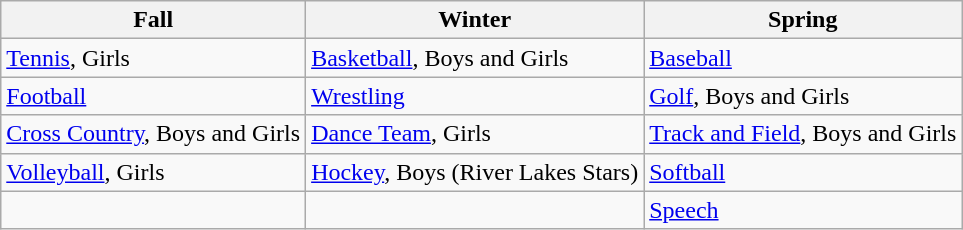<table class="wikitable">
<tr>
<th>Fall</th>
<th>Winter</th>
<th>Spring</th>
</tr>
<tr>
<td><a href='#'>Tennis</a>, Girls</td>
<td><a href='#'>Basketball</a>, Boys and Girls</td>
<td><a href='#'>Baseball</a></td>
</tr>
<tr>
<td><a href='#'>Football</a></td>
<td><a href='#'>Wrestling</a></td>
<td><a href='#'>Golf</a>, Boys and Girls</td>
</tr>
<tr>
<td><a href='#'>Cross Country</a>, Boys and Girls</td>
<td><a href='#'>Dance Team</a>, Girls</td>
<td><a href='#'>Track and Field</a>, Boys and Girls</td>
</tr>
<tr>
<td><a href='#'>Volleyball</a>, Girls</td>
<td><a href='#'>Hockey</a>, Boys (River Lakes Stars)</td>
<td><a href='#'>Softball</a></td>
</tr>
<tr>
<td></td>
<td></td>
<td><a href='#'>Speech</a></td>
</tr>
</table>
